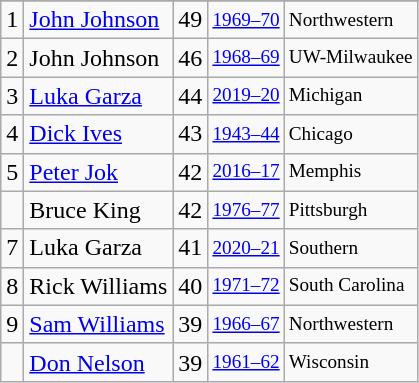<table class="wikitable">
<tr>
</tr>
<tr>
<td>1</td>
<td><a href='#'>John Johnson</a></td>
<td>49</td>
<td style="font-size:80%;"><a href='#'>1969–70</a></td>
<td style="font-size:80%;">Northwestern</td>
</tr>
<tr>
<td>2</td>
<td>John Johnson</td>
<td>46</td>
<td style="font-size:80%;"><a href='#'>1968–69</a></td>
<td style="font-size:80%;">UW-Milwaukee</td>
</tr>
<tr>
<td>3</td>
<td><a href='#'>Luka Garza</a></td>
<td>44</td>
<td style="font-size:80%;"><a href='#'>2019–20</a></td>
<td style="font-size:80%;">Michigan</td>
</tr>
<tr>
<td>4</td>
<td><a href='#'>Dick Ives</a></td>
<td>43</td>
<td style="font-size:80%;"><a href='#'>1943–44</a></td>
<td style="font-size:80%;">Chicago</td>
</tr>
<tr>
<td>5</td>
<td><a href='#'>Peter Jok</a></td>
<td>42</td>
<td style="font-size:80%;"><a href='#'>2016–17</a></td>
<td style="font-size:80%;">Memphis</td>
</tr>
<tr>
<td></td>
<td>Bruce King</td>
<td>42</td>
<td style="font-size:80%;"><a href='#'>1976–77</a></td>
<td style="font-size:80%;">Pittsburgh</td>
</tr>
<tr>
<td>7</td>
<td>Luka Garza</td>
<td>41</td>
<td style="font-size:80%;"><a href='#'>2020–21</a></td>
<td style="font-size:80%;">Southern</td>
</tr>
<tr>
<td>8</td>
<td>Rick Williams</td>
<td>40</td>
<td style="font-size:80%;"><a href='#'>1971–72</a></td>
<td style="font-size:80%;">South Carolina</td>
</tr>
<tr>
<td>9</td>
<td><a href='#'>Sam Williams</a></td>
<td>39</td>
<td style="font-size:80%;"><a href='#'>1966–67</a></td>
<td style="font-size:80%;">Northwestern</td>
</tr>
<tr>
<td></td>
<td><a href='#'>Don Nelson</a></td>
<td>39</td>
<td style="font-size:80%;"><a href='#'>1961–62</a></td>
<td style="font-size:80%;">Wisconsin</td>
</tr>
</table>
